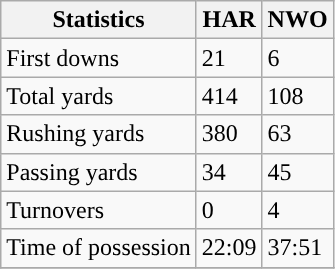<table class="wikitable" style="float: left;">
<tr>
<th>Statistics</th>
<th>HAR</th>
<th>NWO</th>
</tr>
<tr>
<td>First downs</td>
<td>21</td>
<td>6</td>
</tr>
<tr>
<td>Total yards</td>
<td>414</td>
<td>108</td>
</tr>
<tr>
<td>Rushing yards</td>
<td>380</td>
<td>63</td>
</tr>
<tr>
<td>Passing yards</td>
<td>34</td>
<td>45</td>
</tr>
<tr>
<td>Turnovers</td>
<td>0</td>
<td>4</td>
</tr>
<tr>
<td>Time of possession</td>
<td>22:09</td>
<td>37:51</td>
</tr>
<tr>
</tr>
</table>
